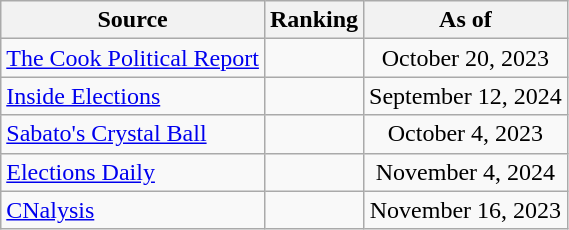<table class="wikitable" style="text-align:center">
<tr>
<th>Source</th>
<th>Ranking</th>
<th>As of</th>
</tr>
<tr>
<td align=left><a href='#'>The Cook Political Report</a></td>
<td></td>
<td>October 20, 2023</td>
</tr>
<tr>
<td align=left><a href='#'>Inside Elections</a></td>
<td></td>
<td>September 12, 2024</td>
</tr>
<tr>
<td align=left><a href='#'>Sabato's Crystal Ball</a></td>
<td></td>
<td>October 4, 2023</td>
</tr>
<tr>
<td align=left><a href='#'>Elections Daily</a></td>
<td></td>
<td>November 4, 2024</td>
</tr>
<tr>
<td align=left><a href='#'>CNalysis</a></td>
<td></td>
<td>November 16, 2023</td>
</tr>
</table>
